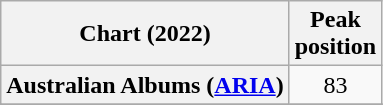<table class="wikitable sortable plainrowheaders" style="text-align:center">
<tr>
<th scope="col">Chart (2022)</th>
<th scope="col">Peak<br>position</th>
</tr>
<tr>
<th scope="row">Australian Albums (<a href='#'>ARIA</a>)</th>
<td>83</td>
</tr>
<tr>
</tr>
<tr>
</tr>
<tr>
</tr>
<tr>
</tr>
<tr>
</tr>
</table>
